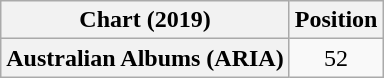<table class="wikitable plainrowheaders" style="text-align:center">
<tr>
<th scope="col">Chart (2019)</th>
<th scope="col">Position</th>
</tr>
<tr>
<th scope="row">Australian Albums (ARIA)</th>
<td>52</td>
</tr>
</table>
